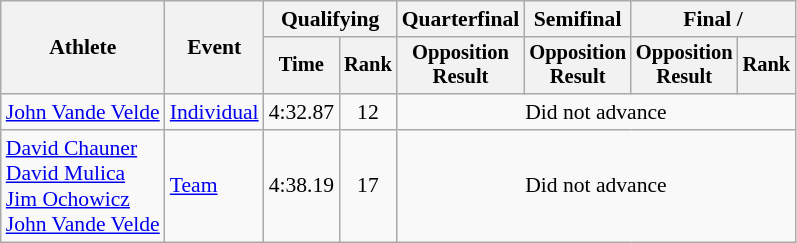<table class=wikitable style=font-size:90%;text-align:center>
<tr>
<th rowspan=2>Athlete</th>
<th rowspan=2>Event</th>
<th colspan=2>Qualifying</th>
<th>Quarterfinal</th>
<th>Semifinal</th>
<th colspan=2>Final / </th>
</tr>
<tr style=font-size:95%>
<th>Time</th>
<th>Rank</th>
<th>Opposition<br>Result</th>
<th>Opposition<br>Result</th>
<th>Opposition<br>Result</th>
<th>Rank</th>
</tr>
<tr>
<td align=left><a href='#'>John Vande Velde</a></td>
<td align=left><a href='#'>Individual</a></td>
<td>4:32.87</td>
<td>12</td>
<td colspan=4>Did not advance</td>
</tr>
<tr>
<td align=left><a href='#'>David Chauner</a><br><a href='#'>David Mulica</a><br><a href='#'>Jim Ochowicz</a><br><a href='#'>John Vande Velde</a></td>
<td align=left><a href='#'>Team</a></td>
<td>4:38.19</td>
<td>17</td>
<td colspan=4>Did not advance</td>
</tr>
</table>
